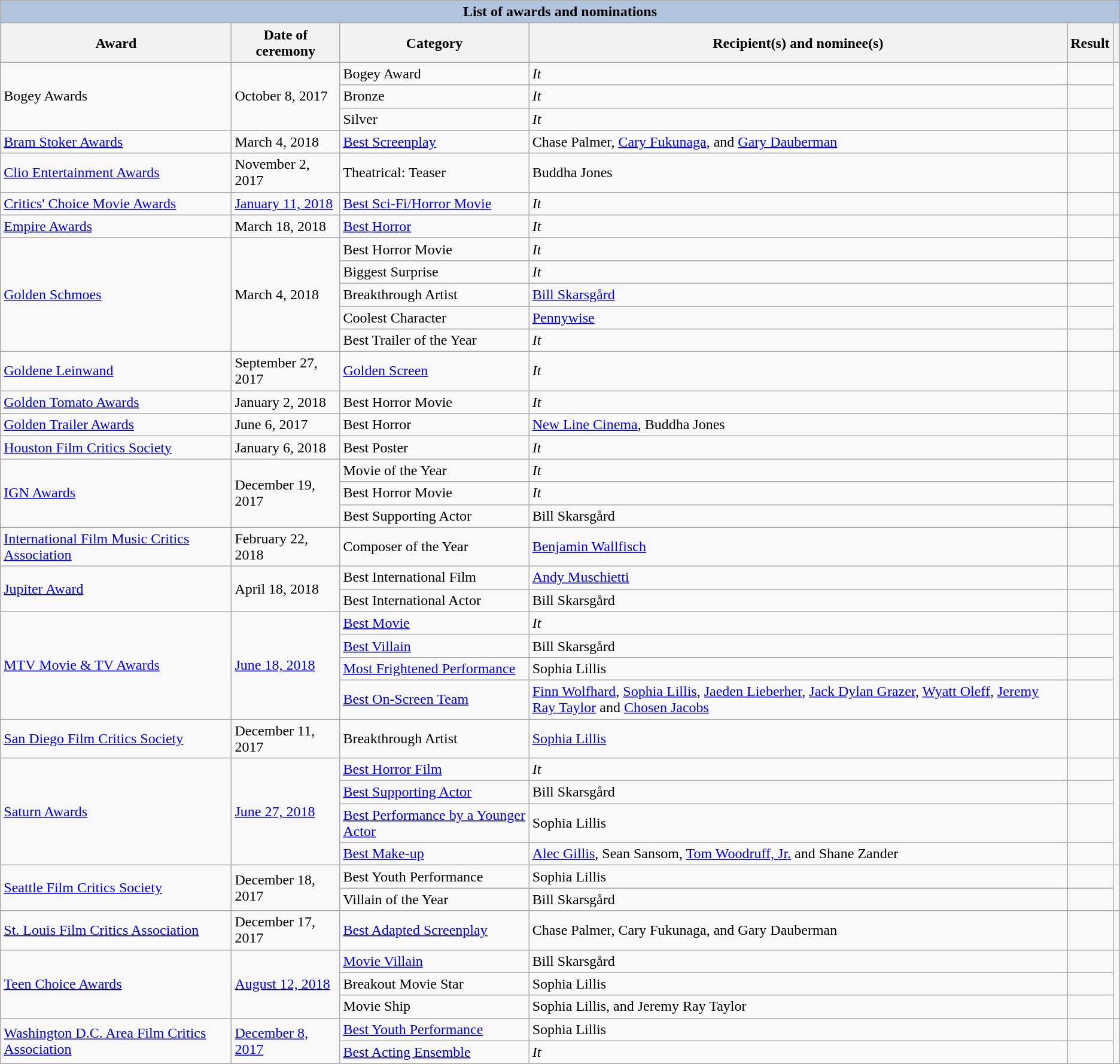<table class="wikitable sortable">
<tr style="background:#ccc; text-align:center;">
<th colspan="6" style="background: LightSteelBlue;">List of awards and nominations</th>
</tr>
<tr style="background:#ccc; text-align:center;">
<th scope="col">Award</th>
<th scope="col">Date of ceremony</th>
<th scope="col">Category</th>
<th scope="col">Recipient(s) and nominee(s)</th>
<th scope="col">Result</th>
<th scope="col" class="unsortable"></th>
</tr>
<tr>
<td rowspan="3">Bogey Awards</td>
<td rowspan="3">October 8, 2017</td>
<td>Bogey Award</td>
<td><em>It</em></td>
<td></td>
<td rowspan="3"></td>
</tr>
<tr>
<td>Bronze</td>
<td><em>It</em></td>
<td></td>
</tr>
<tr>
<td>Silver</td>
<td><em>It</em></td>
<td></td>
</tr>
<tr>
<td rowspan="1"><a href='#'>Bram Stoker Awards</a></td>
<td>March 4, 2018</td>
<td><a href='#'>Best Screenplay</a></td>
<td>Chase Palmer, <a href='#'>Cary Fukunaga</a>, and <a href='#'>Gary Dauberman</a></td>
<td></td>
<td style="text-align:center;"><br></td>
</tr>
<tr>
<td rowspan="1"><a href='#'>Clio Entertainment Awards</a></td>
<td>November 2, 2017</td>
<td>Theatrical: Teaser</td>
<td>Buddha Jones</td>
<td></td>
<td style="text-align:center;"></td>
</tr>
<tr>
<td rowspan="1"><a href='#'>Critics' Choice Movie Awards</a></td>
<td><a href='#'>January 11, 2018</a></td>
<td><a href='#'>Best Sci-Fi/Horror Movie</a></td>
<td><em>It</em></td>
<td></td>
<td style="text-align:center;"></td>
</tr>
<tr>
<td rowspan="1"><a href='#'>Empire Awards</a></td>
<td>March 18, 2018</td>
<td><a href='#'>Best Horror</a></td>
<td><em>It</em></td>
<td></td>
<td style="text-align:center;"></td>
</tr>
<tr>
<td rowspan="5"><a href='#'>Golden Schmoes</a></td>
<td rowspan="5">March 4, 2018</td>
<td>Best Horror Movie</td>
<td><em>It</em></td>
<td></td>
<td rowspan="5"></td>
</tr>
<tr>
<td>Biggest Surprise</td>
<td><em>It</em></td>
<td></td>
</tr>
<tr>
<td>Breakthrough Artist</td>
<td><a href='#'>Bill Skarsgård</a></td>
<td></td>
</tr>
<tr>
<td>Coolest Character</td>
<td><a href='#'>Pennywise</a></td>
<td></td>
</tr>
<tr>
<td>Best Trailer of the Year</td>
<td><em>It</em></td>
<td></td>
</tr>
<tr>
<td rowspan="1"><a href='#'>Goldene Leinwand</a></td>
<td>September 27, 2017</td>
<td><a href='#'>Golden Screen</a></td>
<td><em>It</em></td>
<td></td>
<td style="text-align:center;"></td>
</tr>
<tr>
<td rowspan="1"><a href='#'>Golden Tomato Awards</a></td>
<td>January 2, 2018</td>
<td>Best Horror Movie</td>
<td><em>It</em></td>
<td></td>
<td style="text-align:center;"></td>
</tr>
<tr>
<td rowspan="1"><a href='#'>Golden Trailer Awards</a></td>
<td>June 6, 2017</td>
<td>Best Horror</td>
<td><a href='#'>New Line Cinema</a>, Buddha Jones</td>
<td></td>
<td style="text-align:center;"><br></td>
</tr>
<tr>
<td rowspan="1"><a href='#'>Houston Film Critics Society</a></td>
<td>January 6, 2018</td>
<td>Best Poster</td>
<td><em>It</em></td>
<td></td>
<td rowspan="1"></td>
</tr>
<tr>
<td rowspan="3"><a href='#'>IGN Awards</a></td>
<td rowspan="3">December 19, 2017</td>
<td>Movie of the Year</td>
<td><em>It</em></td>
<td></td>
<td rowspan="3"></td>
</tr>
<tr>
<td>Best Horror Movie</td>
<td><em>It</em></td>
<td></td>
</tr>
<tr>
<td>Best Supporting Actor</td>
<td>Bill Skarsgård</td>
<td></td>
</tr>
<tr>
<td rowspan="1"><a href='#'>International Film Music Critics Association</a></td>
<td>February 22, 2018</td>
<td>Composer of the Year</td>
<td><a href='#'>Benjamin Wallfisch</a> </td>
<td></td>
<td style="text-align:center;"></td>
</tr>
<tr>
<td rowspan="2"><a href='#'>Jupiter Award</a></td>
<td rowspan="2">April 18, 2018</td>
<td>Best International Film</td>
<td><a href='#'>Andy Muschietti</a></td>
<td></td>
<td rowspan="2"><br></td>
</tr>
<tr>
<td>Best International Actor</td>
<td>Bill Skarsgård</td>
<td></td>
</tr>
<tr>
<td rowspan="4"><a href='#'>MTV Movie & TV Awards</a></td>
<td rowspan="4"><a href='#'>June 18, 2018</a></td>
<td><a href='#'>Best Movie</a></td>
<td><em>It</em></td>
<td></td>
<td rowspan="4"></td>
</tr>
<tr>
<td><a href='#'>Best Villain</a></td>
<td>Bill Skarsgård</td>
<td></td>
</tr>
<tr>
<td><a href='#'>Most Frightened Performance</a></td>
<td>Sophia Lillis</td>
<td></td>
</tr>
<tr>
<td><a href='#'>Best On-Screen Team</a></td>
<td><a href='#'>Finn Wolfhard</a>, <a href='#'>Sophia Lillis</a>, <a href='#'>Jaeden Lieberher</a>, <a href='#'>Jack Dylan Grazer</a>, <a href='#'>Wyatt Oleff</a>, <a href='#'>Jeremy Ray Taylor</a> and <a href='#'>Chosen Jacobs</a></td>
<td></td>
</tr>
<tr>
<td rowspan="1"><a href='#'>San Diego Film Critics Society</a></td>
<td>December 11, 2017</td>
<td>Breakthrough Artist</td>
<td><a href='#'>Sophia Lillis</a></td>
<td></td>
<td style="text-align:center;"><br></td>
</tr>
<tr>
<td rowspan="4"><a href='#'>Saturn Awards</a></td>
<td rowspan="4"><a href='#'>June 27, 2018</a></td>
<td><a href='#'>Best Horror Film</a></td>
<td><em>It</em></td>
<td></td>
<td rowspan="4"></td>
</tr>
<tr>
<td><a href='#'>Best Supporting Actor</a></td>
<td>Bill Skarsgård</td>
<td></td>
</tr>
<tr>
<td><a href='#'>Best Performance by a Younger Actor</a></td>
<td>Sophia Lillis</td>
<td></td>
</tr>
<tr>
<td><a href='#'>Best Make-up</a></td>
<td><a href='#'>Alec Gillis</a>, Sean Sansom, <a href='#'>Tom Woodruff, Jr.</a> and Shane Zander</td>
<td></td>
</tr>
<tr>
<td rowspan="2"><a href='#'>Seattle Film Critics Society</a></td>
<td rowspan="2">December 18, 2017</td>
<td>Best Youth Performance</td>
<td>Sophia Lillis</td>
<td></td>
<td rowspan="2"></td>
</tr>
<tr>
<td>Villain of the Year</td>
<td>Bill Skarsgård</td>
<td></td>
</tr>
<tr>
<td rowspan="1"><a href='#'>St. Louis Film Critics Association</a></td>
<td>December 17, 2017</td>
<td><a href='#'>Best Adapted Screenplay</a></td>
<td>Chase Palmer, Cary Fukunaga, and Gary Dauberman</td>
<td></td>
<td style="text-align:center;"></td>
</tr>
<tr>
<td rowspan="3"><a href='#'>Teen Choice Awards</a></td>
<td rowspan="3"><a href='#'>August 12, 2018</a></td>
<td><a href='#'>Movie Villain</a></td>
<td>Bill Skarsgård</td>
<td></td>
<td rowspan="3"></td>
</tr>
<tr>
<td>Breakout Movie Star</td>
<td>Sophia Lillis</td>
<td></td>
</tr>
<tr>
<td>Movie Ship</td>
<td>Sophia Lillis, and Jeremy Ray Taylor</td>
<td></td>
</tr>
<tr>
<td rowspan="2"><a href='#'>Washington D.C. Area Film Critics Association</a></td>
<td rowspan="2"><a href='#'>December 8, 2017</a></td>
<td><a href='#'>Best Youth Performance</a></td>
<td>Sophia Lillis</td>
<td></td>
<td rowspan="2"></td>
</tr>
<tr>
<td><a href='#'>Best Acting Ensemble</a></td>
<td><em>It</em></td>
<td></td>
</tr>
<tr>
</tr>
</table>
